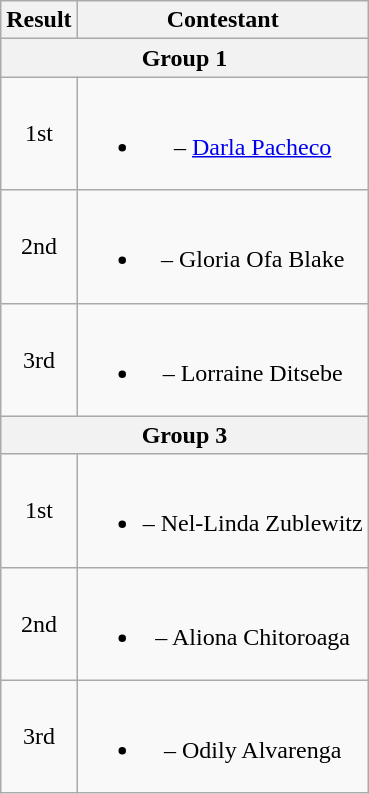<table class="wikitable" style="text-align:center;">
<tr>
<th>Result</th>
<th>Contestant</th>
</tr>
<tr>
<th colspan=2>Group 1</th>
</tr>
<tr>
<td>1st</td>
<td><br><ul><li> – <a href='#'>Darla Pacheco</a></li></ul></td>
</tr>
<tr>
<td>2nd</td>
<td><br><ul><li> – Gloria Ofa Blake</li></ul></td>
</tr>
<tr>
<td>3rd</td>
<td><br><ul><li> – Lorraine Ditsebe</li></ul></td>
</tr>
<tr>
<th colspan=2>Group 3</th>
</tr>
<tr>
<td>1st</td>
<td><br><ul><li> – Nel-Linda Zublewitz</li></ul></td>
</tr>
<tr>
<td>2nd</td>
<td><br><ul><li> – Aliona Chitoroaga</li></ul></td>
</tr>
<tr>
<td>3rd</td>
<td><br><ul><li> – Odily Alvarenga</li></ul></td>
</tr>
</table>
